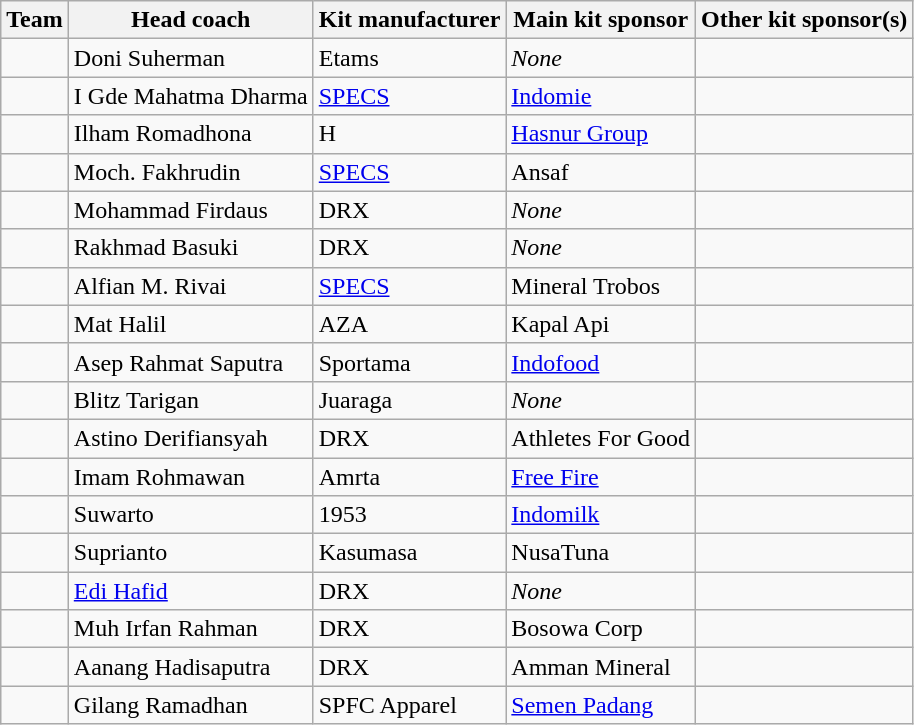<table class="wikitable">
<tr>
<th>Team</th>
<th>Head coach</th>
<th class="nowrap">Kit manufacturer</th>
<th>Main kit sponsor</th>
<th>Other kit sponsor(s)</th>
</tr>
<tr>
<td></td>
<td> Doni Suherman</td>
<td> Etams</td>
<td><em>None</em></td>
<td></td>
</tr>
<tr>
<td></td>
<td> I Gde Mahatma Dharma</td>
<td> <a href='#'>SPECS</a></td>
<td><a href='#'>Indomie</a></td>
<td></td>
</tr>
<tr>
<td></td>
<td> Ilham Romadhona</td>
<td> H</td>
<td><a href='#'>Hasnur Group</a></td>
<td></td>
</tr>
<tr>
<td></td>
<td> Moch. Fakhrudin</td>
<td> <a href='#'>SPECS</a></td>
<td>Ansaf</td>
<td></td>
</tr>
<tr>
<td></td>
<td> Mohammad Firdaus</td>
<td> DRX</td>
<td><em>None</em></td>
<td></td>
</tr>
<tr>
<td></td>
<td> Rakhmad Basuki</td>
<td> DRX</td>
<td><em>None</em></td>
<td></td>
</tr>
<tr>
<td></td>
<td> Alfian M. Rivai</td>
<td> <a href='#'>SPECS</a></td>
<td>Mineral Trobos</td>
<td></td>
</tr>
<tr>
<td></td>
<td> Mat Halil</td>
<td> AZA</td>
<td>Kapal Api</td>
<td></td>
</tr>
<tr>
<td></td>
<td> Asep Rahmat Saputra</td>
<td> Sportama</td>
<td><a href='#'>Indofood</a></td>
<td></td>
</tr>
<tr>
<td></td>
<td> Blitz Tarigan</td>
<td> Juaraga</td>
<td><em>None</em></td>
<td></td>
</tr>
<tr>
<td></td>
<td> Astino Derifiansyah</td>
<td> DRX</td>
<td>Athletes For Good</td>
<td></td>
</tr>
<tr>
<td></td>
<td> Imam Rohmawan</td>
<td> Amrta</td>
<td><a href='#'>Free Fire</a></td>
<td></td>
</tr>
<tr>
<td></td>
<td> Suwarto</td>
<td> 1953</td>
<td><a href='#'>Indomilk</a></td>
<td></td>
</tr>
<tr>
<td></td>
<td> Suprianto</td>
<td> Kasumasa</td>
<td>NusaTuna</td>
<td></td>
</tr>
<tr>
<td></td>
<td> <a href='#'>Edi Hafid</a></td>
<td> DRX</td>
<td><em>None</em></td>
<td></td>
</tr>
<tr>
<td></td>
<td> Muh Irfan Rahman</td>
<td> DRX</td>
<td>Bosowa Corp</td>
<td></td>
</tr>
<tr>
<td></td>
<td> Aanang Hadisaputra</td>
<td> DRX</td>
<td>Amman Mineral</td>
<td></td>
</tr>
<tr>
<td></td>
<td> Gilang Ramadhan</td>
<td> SPFC Apparel</td>
<td><a href='#'>Semen Padang</a></td>
<td></td>
</tr>
</table>
